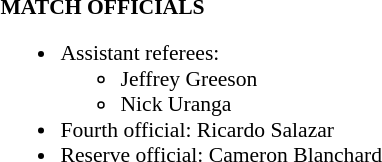<table style="width:100%; font-size:90%;">
<tr>
<td style="width:50%; vertical-align:top;"><br><strong>MATCH OFFICIALS</strong><ul><li>Assistant referees:<ul><li>Jeffrey Greeson</li><li>Nick Uranga</li></ul></li><li>Fourth official: Ricardo Salazar</li><li>Reserve official: Cameron Blanchard</li></ul></td>
</tr>
</table>
